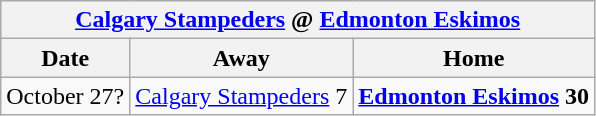<table class="wikitable">
<tr>
<th colspan="4"><a href='#'>Calgary Stampeders</a> @ <a href='#'>Edmonton Eskimos</a></th>
</tr>
<tr>
<th>Date</th>
<th>Away</th>
<th>Home</th>
</tr>
<tr>
<td>October 27?</td>
<td><a href='#'>Calgary Stampeders</a> 7</td>
<td><strong><a href='#'>Edmonton Eskimos</a> 30</strong></td>
</tr>
</table>
